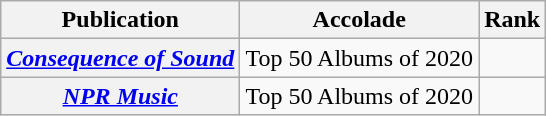<table class="wikitable sortable plainrowheaders">
<tr>
<th scope="col">Publication</th>
<th scope="col">Accolade</th>
<th scope="col">Rank</th>
</tr>
<tr>
<th scope="row"><em><a href='#'>Consequence of Sound</a></em></th>
<td>Top 50 Albums of 2020</td>
<td></td>
</tr>
<tr>
<th scope="row"><em><a href='#'>NPR Music</a></em></th>
<td>Top 50 Albums of 2020</td>
<td></td>
</tr>
</table>
